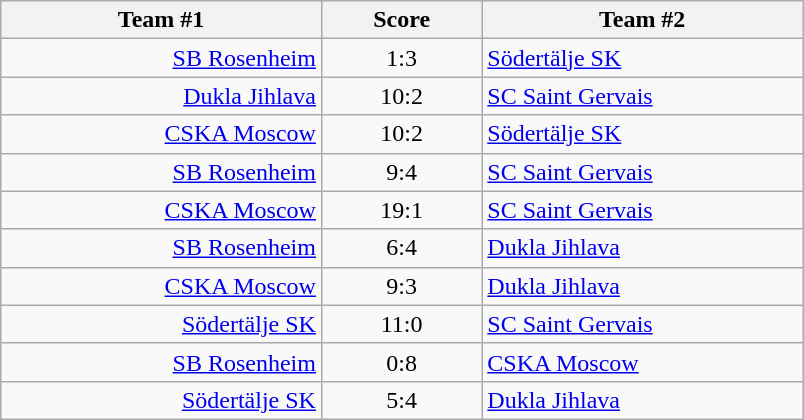<table class="wikitable" style="text-align: center;">
<tr>
<th width=22%>Team #1</th>
<th width=11%>Score</th>
<th width=22%>Team #2</th>
</tr>
<tr>
<td style="text-align: right;"><a href='#'>SB Rosenheim</a> </td>
<td>1:3</td>
<td style="text-align: left;"> <a href='#'>Södertälje SK</a></td>
</tr>
<tr>
<td style="text-align: right;"><a href='#'>Dukla Jihlava</a> </td>
<td>10:2</td>
<td style="text-align: left;"> <a href='#'>SC Saint Gervais</a></td>
</tr>
<tr>
<td style="text-align: right;"><a href='#'>CSKA Moscow</a> </td>
<td>10:2</td>
<td style="text-align: left;"> <a href='#'>Södertälje SK</a></td>
</tr>
<tr>
<td style="text-align: right;"><a href='#'>SB Rosenheim</a> </td>
<td>9:4</td>
<td style="text-align: left;"> <a href='#'>SC Saint Gervais</a></td>
</tr>
<tr>
<td style="text-align: right;"><a href='#'>CSKA Moscow</a> </td>
<td>19:1</td>
<td style="text-align: left;"> <a href='#'>SC Saint Gervais</a></td>
</tr>
<tr>
<td style="text-align: right;"><a href='#'>SB Rosenheim</a> </td>
<td>6:4</td>
<td style="text-align: left;"> <a href='#'>Dukla Jihlava</a></td>
</tr>
<tr>
<td style="text-align: right;"><a href='#'>CSKA Moscow</a> </td>
<td>9:3</td>
<td style="text-align: left;"> <a href='#'>Dukla Jihlava</a></td>
</tr>
<tr>
<td style="text-align: right;"><a href='#'>Södertälje SK</a> </td>
<td>11:0</td>
<td style="text-align: left;"> <a href='#'>SC Saint Gervais</a></td>
</tr>
<tr>
<td style="text-align: right;"><a href='#'>SB Rosenheim</a> </td>
<td>0:8</td>
<td style="text-align: left;"> <a href='#'>CSKA Moscow</a></td>
</tr>
<tr>
<td style="text-align: right;"><a href='#'>Södertälje SK</a> </td>
<td>5:4</td>
<td style="text-align: left;"> <a href='#'>Dukla Jihlava</a></td>
</tr>
</table>
